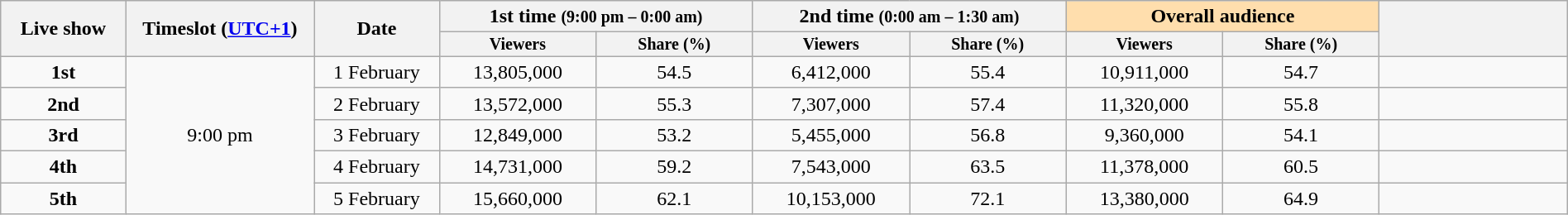<table class="wikitable plainrowheaders" style="text-align:center; width:100%;">
<tr>
<th rowspan="2" scope="col" style="width:8%;">Live show</th>
<th rowspan="2" scope="col" style="width:12%;">Timeslot (<strong><a href='#'>UTC+1</a></strong>)</th>
<th rowspan="2" scope="col" style="width:8%;">Date</th>
<th colspan="2" scope="col">1st time <small>(9:00 pm – 0:00 am)</small></th>
<th colspan="2" scope="col">2nd time <small>(0:00 am – 1:30 am)</small></th>
<th colspan="2" scope="col" style="width:8%; background:#ffdead;">Overall audience</th>
<th rowspan="2" scope="col"></th>
</tr>
<tr>
<th scope="col" style="width:10%; font-size:smaller; line-height:100%;">Viewers</th>
<th scope="col" style="width:10%; font-size:smaller; line-height:100%;">Share (%)</th>
<th scope="col" style="width:10%; font-size:smaller; line-height:100%;">Viewers</th>
<th scope="col" style="width:10%; font-size:smaller; line-height:100%;">Share (%)</th>
<th scope="col" style="width:10%; font-size:smaller; line-height:100%;">Viewers</th>
<th scope="col" style="width:10%; font-size:smaller; line-height:100%;">Share (%)</th>
</tr>
<tr>
<th style="background:#F9F9F9;text-align:center">1st</th>
<td rowspan="8">9:00 pm</td>
<td>1 February</td>
<td>13,805,000</td>
<td>54.5</td>
<td>6,412,000</td>
<td>55.4</td>
<td>10,911,000</td>
<td>54.7</td>
<td></td>
</tr>
<tr>
<th style="background:#F9F9F9;text-align:center">2nd</th>
<td>2 February</td>
<td>13,572,000</td>
<td>55.3</td>
<td>7,307,000</td>
<td>57.4</td>
<td>11,320,000</td>
<td>55.8</td>
<td></td>
</tr>
<tr>
<th style="background:#F9F9F9;text-align:center">3rd</th>
<td>3 February</td>
<td>12,849,000</td>
<td>53.2</td>
<td>5,455,000</td>
<td>56.8</td>
<td>9,360,000</td>
<td>54.1</td>
<td></td>
</tr>
<tr>
<th style="background:#F9F9F9;text-align:center">4th</th>
<td>4 February</td>
<td>14,731,000</td>
<td>59.2</td>
<td>7,543,000</td>
<td>63.5</td>
<td>11,378,000</td>
<td>60.5</td>
<td></td>
</tr>
<tr>
<th style="background:#F9F9F9;text-align:center">5th</th>
<td>5 February</td>
<td>15,660,000</td>
<td>62.1</td>
<td>10,153,000</td>
<td>72.1</td>
<td>13,380,000</td>
<td>64.9</td>
<td></td>
</tr>
</table>
